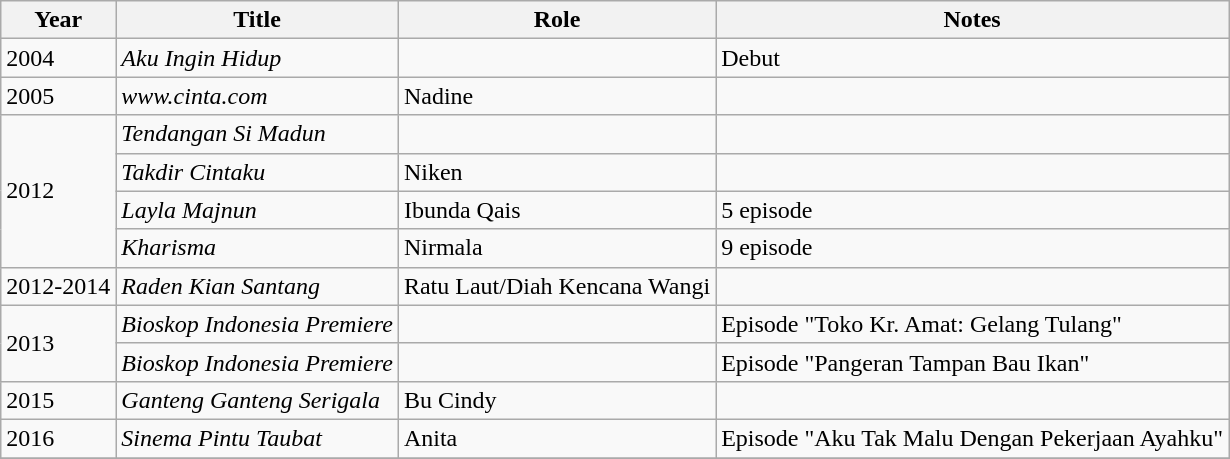<table class="wikitable sortable">
<tr>
<th>Year</th>
<th>Title</th>
<th>Role</th>
<th>Notes</th>
</tr>
<tr>
<td>2004</td>
<td><em>Aku Ingin Hidup</em></td>
<td></td>
<td>Debut</td>
</tr>
<tr>
<td>2005</td>
<td><em>www.cinta.com</em> </td>
<td>Nadine</td>
<td></td>
</tr>
<tr>
<td rowspan=4>2012</td>
<td><em>Tendangan Si Madun</em></td>
<td></td>
<td></td>
</tr>
<tr>
<td><em>Takdir Cintaku</em></td>
<td>Niken</td>
<td></td>
</tr>
<tr>
<td><em>Layla Majnun</em></td>
<td>Ibunda Qais</td>
<td>5 episode</td>
</tr>
<tr>
<td><em>Kharisma</em></td>
<td>Nirmala</td>
<td>9 episode</td>
</tr>
<tr>
<td>2012-2014</td>
<td><em>Raden Kian Santang</em></td>
<td>Ratu Laut/Diah Kencana Wangi</td>
<td></td>
</tr>
<tr>
<td rowspan=2>2013</td>
<td><em>Bioskop Indonesia Premiere</em></td>
<td></td>
<td>Episode "Toko Kr. Amat: Gelang Tulang"</td>
</tr>
<tr>
<td><em>Bioskop Indonesia Premiere</em></td>
<td></td>
<td>Episode "Pangeran Tampan Bau Ikan"</td>
</tr>
<tr>
<td>2015</td>
<td><em>Ganteng Ganteng Serigala</em></td>
<td>Bu Cindy</td>
<td></td>
</tr>
<tr>
<td>2016</td>
<td><em>Sinema Pintu Taubat</em></td>
<td>Anita</td>
<td>Episode "Aku Tak Malu Dengan Pekerjaan Ayahku"</td>
</tr>
<tr>
</tr>
</table>
